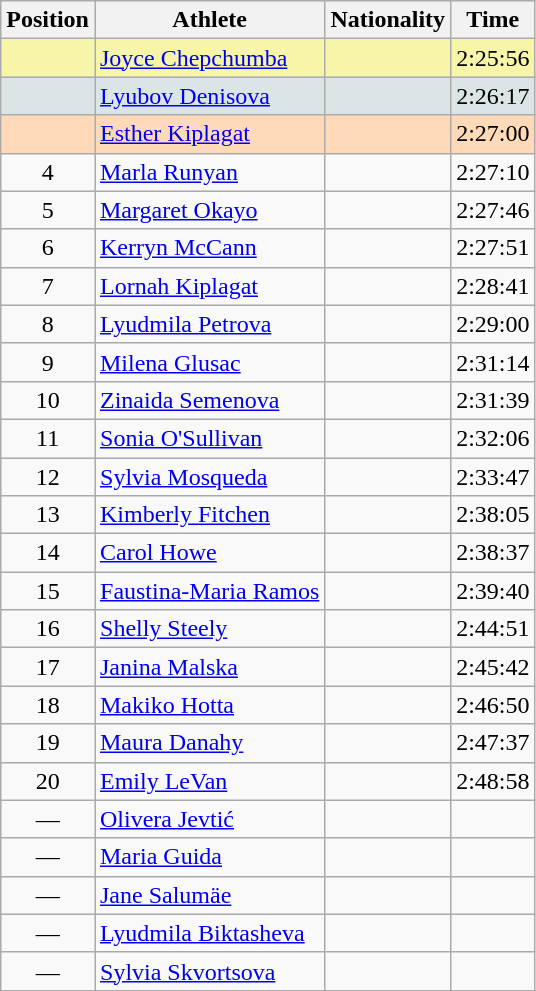<table class="wikitable sortable">
<tr>
<th>Position</th>
<th>Athlete</th>
<th>Nationality</th>
<th>Time</th>
</tr>
<tr bgcolor=#F7F6A8>
<td align=center></td>
<td><a href='#'>Joyce Chepchumba</a></td>
<td></td>
<td>2:25:56</td>
</tr>
<tr bgcolor=#DCE5E5>
<td align=center></td>
<td><a href='#'>Lyubov Denisova</a></td>
<td></td>
<td>2:26:17</td>
</tr>
<tr bgcolor=#FFDAB9>
<td align=center></td>
<td><a href='#'>Esther Kiplagat</a></td>
<td></td>
<td>2:27:00</td>
</tr>
<tr>
<td align=center>4</td>
<td><a href='#'>Marla Runyan</a></td>
<td></td>
<td>2:27:10</td>
</tr>
<tr>
<td align=center>5</td>
<td><a href='#'>Margaret Okayo</a></td>
<td></td>
<td>2:27:46</td>
</tr>
<tr>
<td align=center>6</td>
<td><a href='#'>Kerryn McCann</a></td>
<td></td>
<td>2:27:51</td>
</tr>
<tr>
<td align=center>7</td>
<td><a href='#'>Lornah Kiplagat</a></td>
<td></td>
<td>2:28:41</td>
</tr>
<tr>
<td align=center>8</td>
<td><a href='#'>Lyudmila Petrova</a></td>
<td></td>
<td>2:29:00</td>
</tr>
<tr>
<td align=center>9</td>
<td><a href='#'>Milena Glusac</a></td>
<td></td>
<td>2:31:14</td>
</tr>
<tr>
<td align=center>10</td>
<td><a href='#'>Zinaida Semenova</a></td>
<td></td>
<td>2:31:39</td>
</tr>
<tr>
<td align=center>11</td>
<td><a href='#'>Sonia O'Sullivan</a></td>
<td></td>
<td>2:32:06</td>
</tr>
<tr>
<td align=center>12</td>
<td><a href='#'>Sylvia Mosqueda</a></td>
<td></td>
<td>2:33:47</td>
</tr>
<tr>
<td align=center>13</td>
<td><a href='#'>Kimberly Fitchen</a></td>
<td></td>
<td>2:38:05</td>
</tr>
<tr>
<td align=center>14</td>
<td><a href='#'>Carol Howe</a></td>
<td></td>
<td>2:38:37</td>
</tr>
<tr>
<td align=center>15</td>
<td><a href='#'>Faustina-Maria Ramos</a></td>
<td></td>
<td>2:39:40</td>
</tr>
<tr>
<td align=center>16</td>
<td><a href='#'>Shelly Steely</a></td>
<td></td>
<td>2:44:51</td>
</tr>
<tr>
<td align=center>17</td>
<td><a href='#'>Janina Malska</a></td>
<td></td>
<td>2:45:42</td>
</tr>
<tr>
<td align=center>18</td>
<td><a href='#'>Makiko Hotta</a></td>
<td></td>
<td>2:46:50</td>
</tr>
<tr>
<td align=center>19</td>
<td><a href='#'>Maura Danahy</a></td>
<td></td>
<td>2:47:37</td>
</tr>
<tr>
<td align=center>20</td>
<td><a href='#'>Emily LeVan</a></td>
<td></td>
<td>2:48:58</td>
</tr>
<tr>
<td align=center>—</td>
<td><a href='#'>Olivera Jevtić</a></td>
<td></td>
<td></td>
</tr>
<tr>
<td align=center>—</td>
<td><a href='#'>Maria Guida</a></td>
<td></td>
<td></td>
</tr>
<tr>
<td align=center>—</td>
<td><a href='#'>Jane Salumäe</a></td>
<td></td>
<td></td>
</tr>
<tr>
<td align=center>—</td>
<td><a href='#'>Lyudmila Biktasheva</a></td>
<td></td>
<td></td>
</tr>
<tr>
<td align=center>—</td>
<td><a href='#'>Sylvia Skvortsova</a></td>
<td></td>
<td></td>
</tr>
</table>
